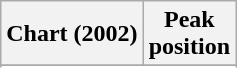<table class="wikitable sortable plainrowheaders" style="text-align:center">
<tr>
<th scope="col">Chart (2002)</th>
<th scope="col">Peak<br> position</th>
</tr>
<tr>
</tr>
<tr>
</tr>
</table>
